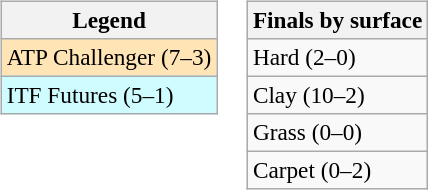<table>
<tr valign=top>
<td><br><table class=wikitable style=font-size:97%>
<tr>
<th>Legend</th>
</tr>
<tr bgcolor=moccasin>
<td>ATP Challenger (7–3)</td>
</tr>
<tr bgcolor=cffcff>
<td>ITF Futures (5–1)</td>
</tr>
</table>
</td>
<td><br><table class=wikitable style=font-size:97%>
<tr>
<th>Finals by surface</th>
</tr>
<tr>
<td>Hard (2–0)</td>
</tr>
<tr>
<td>Clay (10–2)</td>
</tr>
<tr>
<td>Grass (0–0)</td>
</tr>
<tr>
<td>Carpet (0–2)</td>
</tr>
</table>
</td>
</tr>
</table>
